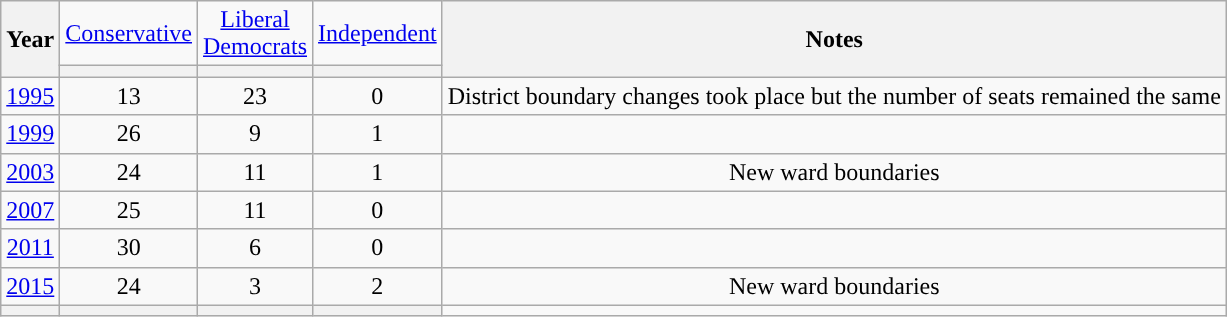<table class=wikitable style=text-align:center>
<tr>
<th rowspan=2>Year</th>
<td width="60"><a href='#'>Conservative</a></td>
<td width="60"><a href='#'>Liberal Democrats</a></td>
<td width="60"><a href='#'>Independent</a></td>
<th rowspan="2">Notes</th>
</tr>
<tr>
<th style="background-color: "></th>
<th style="background-color: "></th>
<th style="background-color: "></th>
</tr>
<tr>
<td><a href='#'>1995</a></td>
<td>13</td>
<td>23</td>
<td>0</td>
<td>District boundary changes took place but the number of seats remained the same</td>
</tr>
<tr>
<td><a href='#'>1999</a></td>
<td>26</td>
<td>9</td>
<td>1</td>
<td></td>
</tr>
<tr>
<td><a href='#'>2003</a></td>
<td>24</td>
<td>11</td>
<td>1</td>
<td>New ward boundaries</td>
</tr>
<tr>
<td><a href='#'>2007</a></td>
<td>25</td>
<td>11</td>
<td>0</td>
<td></td>
</tr>
<tr>
<td><a href='#'>2011</a></td>
<td>30</td>
<td>6</td>
<td>0</td>
<td></td>
</tr>
<tr>
<td><a href='#'>2015</a></td>
<td>24</td>
<td>3</td>
<td>2</td>
<td>New ward boundaries</td>
</tr>
<tr>
<th></th>
<th style="background-color: "></th>
<th style="background-color: "></th>
<th style="background-color: "></th>
<td></td>
</tr>
</table>
